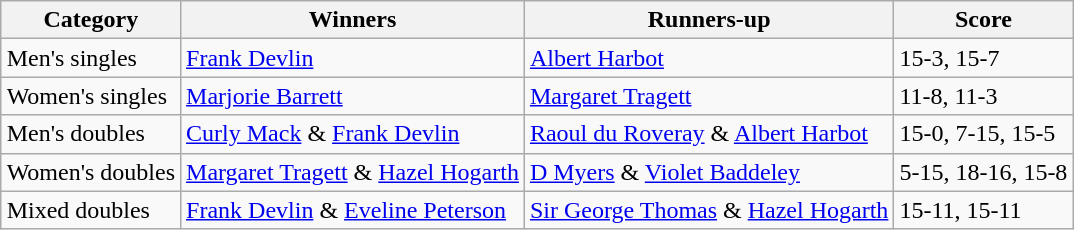<table class=wikitable style="margin:auto;">
<tr>
<th>Category</th>
<th>Winners</th>
<th>Runners-up</th>
<th>Score</th>
</tr>
<tr>
<td>Men's singles</td>
<td> <a href='#'>Frank Devlin</a></td>
<td> <a href='#'>Albert Harbot</a></td>
<td>15-3, 15-7</td>
</tr>
<tr>
<td>Women's singles</td>
<td> <a href='#'>Marjorie Barrett</a></td>
<td> <a href='#'>Margaret Tragett</a></td>
<td>11-8, 11-3</td>
</tr>
<tr>
<td>Men's doubles</td>
<td> <a href='#'>Curly Mack</a> & <a href='#'>Frank Devlin</a></td>
<td> <a href='#'>Raoul du Roveray</a> & <a href='#'>Albert Harbot</a></td>
<td>15-0, 7-15, 15-5</td>
</tr>
<tr>
<td>Women's doubles</td>
<td> <a href='#'>Margaret Tragett</a> & <a href='#'>Hazel Hogarth</a></td>
<td> <a href='#'>D Myers</a> &  <a href='#'>Violet Baddeley</a></td>
<td>5-15, 18-16, 15-8</td>
</tr>
<tr>
<td>Mixed doubles</td>
<td> <a href='#'>Frank Devlin</a> &  <a href='#'>Eveline Peterson</a></td>
<td> <a href='#'>Sir George Thomas</a> & <a href='#'>Hazel Hogarth</a></td>
<td>15-11, 15-11</td>
</tr>
</table>
